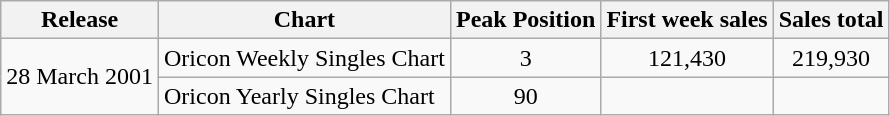<table class="wikitable">
<tr>
<th>Release</th>
<th>Chart</th>
<th>Peak Position</th>
<th>First week sales</th>
<th>Sales total</th>
</tr>
<tr>
<td rowspan="2">28 March 2001</td>
<td>Oricon Weekly Singles Chart</td>
<td align="center">3</td>
<td align="center">121,430</td>
<td align="center">219,930</td>
</tr>
<tr>
<td>Oricon Yearly Singles Chart</td>
<td align="center">90</td>
<td></td>
<td></td>
</tr>
</table>
